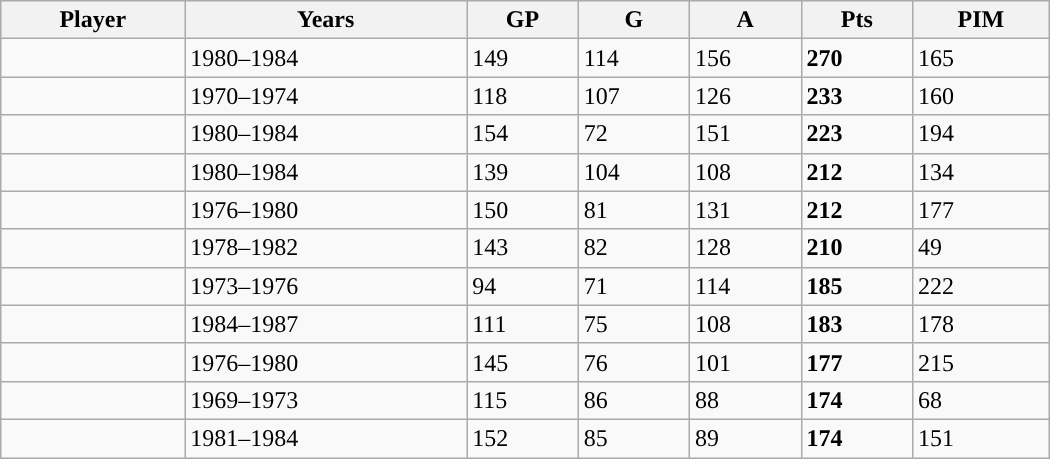<table class="wikitable sortable" width ="700" cellpadding="1" border="1" cellspacing="0">
<tr>
<th>Player</th>
<th>Years</th>
<th>GP</th>
<th>G</th>
<th>A</th>
<th>Pts</th>
<th>PIM</th>
</tr>
<tr>
<td></td>
<td>1980–1984</td>
<td>149</td>
<td>114</td>
<td>156</td>
<td><strong>270</strong></td>
<td>165</td>
</tr>
<tr>
<td></td>
<td>1970–1974</td>
<td>118</td>
<td>107</td>
<td>126</td>
<td><strong>233</strong></td>
<td>160</td>
</tr>
<tr>
<td></td>
<td>1980–1984</td>
<td>154</td>
<td>72</td>
<td>151</td>
<td><strong>223</strong></td>
<td>194</td>
</tr>
<tr>
<td></td>
<td>1980–1984</td>
<td>139</td>
<td>104</td>
<td>108</td>
<td><strong>212</strong></td>
<td>134</td>
</tr>
<tr>
<td></td>
<td>1976–1980</td>
<td>150</td>
<td>81</td>
<td>131</td>
<td><strong>212</strong></td>
<td>177</td>
</tr>
<tr>
<td></td>
<td>1978–1982</td>
<td>143</td>
<td>82</td>
<td>128</td>
<td><strong>210</strong></td>
<td>49</td>
</tr>
<tr>
<td></td>
<td>1973–1976</td>
<td>94</td>
<td>71</td>
<td>114</td>
<td><strong>185</strong></td>
<td>222</td>
</tr>
<tr>
<td></td>
<td>1984–1987</td>
<td>111</td>
<td>75</td>
<td>108</td>
<td><strong>183</strong></td>
<td>178</td>
</tr>
<tr>
<td></td>
<td>1976–1980</td>
<td>145</td>
<td>76</td>
<td>101</td>
<td><strong>177</strong></td>
<td>215</td>
</tr>
<tr>
<td></td>
<td>1969–1973</td>
<td>115</td>
<td>86</td>
<td>88</td>
<td><strong>174</strong></td>
<td>68</td>
</tr>
<tr>
<td></td>
<td>1981–1984</td>
<td>152</td>
<td>85</td>
<td>89</td>
<td><strong>174</strong></td>
<td>151</td>
</tr>
</table>
